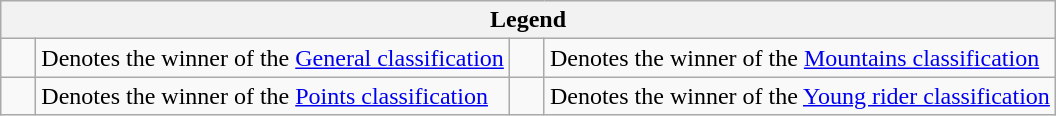<table class="wikitable">
<tr>
<th colspan=4>Legend</th>
</tr>
<tr>
<td>    </td>
<td>Denotes the winner of the <a href='#'>General classification</a></td>
<td>    </td>
<td>Denotes the winner of the <a href='#'>Mountains classification</a></td>
</tr>
<tr>
<td>    </td>
<td>Denotes the winner of the <a href='#'>Points classification</a></td>
<td>    </td>
<td>Denotes the winner of the <a href='#'>Young rider classification</a></td>
</tr>
</table>
